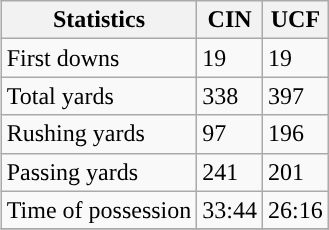<table class="wikitable" style="float: right;">
<tr>
<th>Statistics</th>
<th>CIN</th>
<th>UCF</th>
</tr>
<tr>
<td>First downs</td>
<td>19</td>
<td>19</td>
</tr>
<tr>
<td>Total yards</td>
<td>338</td>
<td>397</td>
</tr>
<tr>
<td>Rushing yards</td>
<td>97</td>
<td>196</td>
</tr>
<tr>
<td>Passing yards</td>
<td>241</td>
<td>201</td>
</tr>
<tr>
<td>Time of possession</td>
<td>33:44</td>
<td>26:16</td>
</tr>
<tr>
</tr>
</table>
